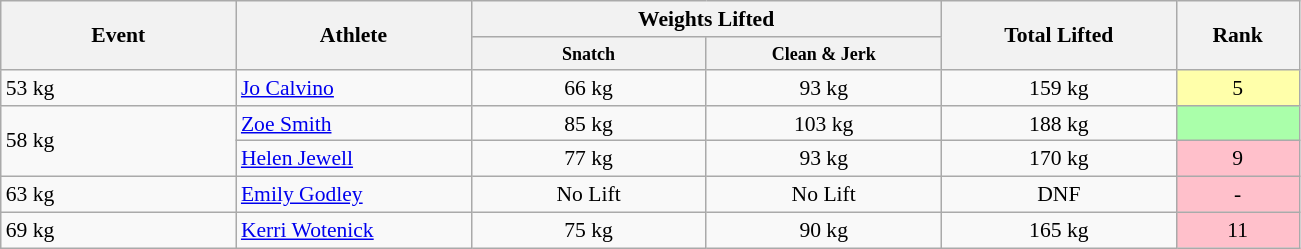<table class="wikitable" style="font-size:90%">
<tr>
<th rowspan="2" style="width:150px;">Event</th>
<th rowspan="2" style="width:150px;">Athlete</th>
<th colspan="2" style="width:300px;">Weights Lifted</th>
<th rowspan="2" style="width:150px;">Total Lifted</th>
<th rowspan="2" style="width:75px;">Rank</th>
</tr>
<tr>
<th style="line-height:1em; width:150px;"><small>Snatch</small></th>
<th style="line-height:1em; width:150px;"><small>Clean & Jerk</small></th>
</tr>
<tr>
<td>53 kg</td>
<td><a href='#'>Jo Calvino</a></td>
<td style="text-align:center;">66 kg</td>
<td style="text-align:center;">93 kg</td>
<td style="text-align:center;">159 kg</td>
<td style="text-align:center; background:#ffa;">5</td>
</tr>
<tr>
<td rowspan=2>58 kg</td>
<td><a href='#'>Zoe Smith</a></td>
<td style="text-align:center;">85 kg</td>
<td style="text-align:center;">103 kg</td>
<td style="text-align:center;">188 kg</td>
<td style="text-align:center; background:#afa;"></td>
</tr>
<tr>
<td><a href='#'>Helen Jewell</a></td>
<td style="text-align:center;">77 kg</td>
<td style="text-align:center;">93 kg</td>
<td style="text-align:center;">170 kg</td>
<td style="text-align:center; background:pink;">9</td>
</tr>
<tr>
<td>63 kg</td>
<td><a href='#'>Emily Godley</a></td>
<td style="text-align:center;">No Lift</td>
<td style="text-align:center;">No Lift</td>
<td style="text-align:center;">DNF</td>
<td style="text-align:center; background:pink;">-</td>
</tr>
<tr>
<td>69 kg</td>
<td><a href='#'>Kerri Wotenick</a></td>
<td style="text-align:center;">75 kg</td>
<td style="text-align:center;">90 kg</td>
<td style="text-align:center;">165 kg</td>
<td style="text-align:center; background:pink;">11</td>
</tr>
</table>
